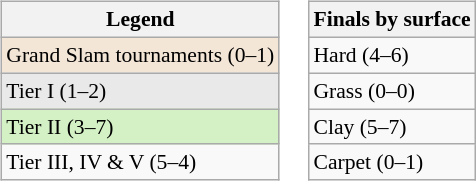<table>
<tr valign=top>
<td><br><table class="wikitable" style=font-size:90%>
<tr>
<th>Legend</th>
</tr>
<tr>
<td bgcolor=#f3e6d7>Grand Slam tournaments (0–1)</td>
</tr>
<tr>
<td bgcolor=#e9e9e9>Tier I (1–2)</td>
</tr>
<tr>
<td bgcolor=#d4f1c5>Tier II (3–7)</td>
</tr>
<tr>
<td>Tier III, IV & V (5–4)</td>
</tr>
</table>
</td>
<td><br><table class="wikitable" style=font-size:90%>
<tr>
<th>Finals by surface</th>
</tr>
<tr>
<td>Hard (4–6)</td>
</tr>
<tr>
<td>Grass (0–0)</td>
</tr>
<tr>
<td>Clay (5–7)</td>
</tr>
<tr>
<td>Carpet (0–1)</td>
</tr>
</table>
</td>
</tr>
</table>
